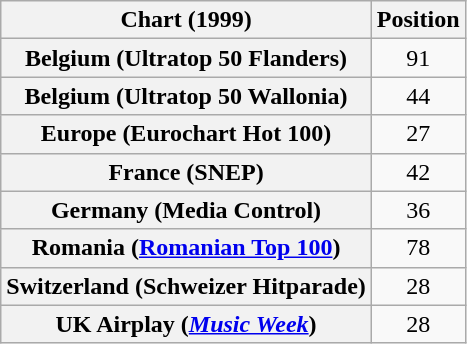<table class="wikitable sortable plainrowheaders" style="text-align:center">
<tr>
<th>Chart (1999)</th>
<th>Position</th>
</tr>
<tr>
<th scope="row">Belgium (Ultratop 50 Flanders)</th>
<td>91</td>
</tr>
<tr>
<th scope="row">Belgium (Ultratop 50 Wallonia)</th>
<td>44</td>
</tr>
<tr>
<th scope="row">Europe (Eurochart Hot 100)</th>
<td>27</td>
</tr>
<tr>
<th scope="row">France (SNEP)</th>
<td>42</td>
</tr>
<tr>
<th scope="row">Germany (Media Control)</th>
<td>36</td>
</tr>
<tr>
<th scope="row">Romania (<a href='#'>Romanian Top 100</a>)</th>
<td>78</td>
</tr>
<tr>
<th scope="row">Switzerland (Schweizer Hitparade)</th>
<td>28</td>
</tr>
<tr>
<th scope="row">UK Airplay (<em><a href='#'>Music Week</a></em>)</th>
<td>28</td>
</tr>
</table>
